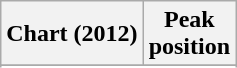<table class="wikitable sortable plainrowheaders" style="text-align:center">
<tr>
<th scope="col">Chart (2012)</th>
<th scope="col">Peak<br>position</th>
</tr>
<tr>
</tr>
<tr>
</tr>
</table>
